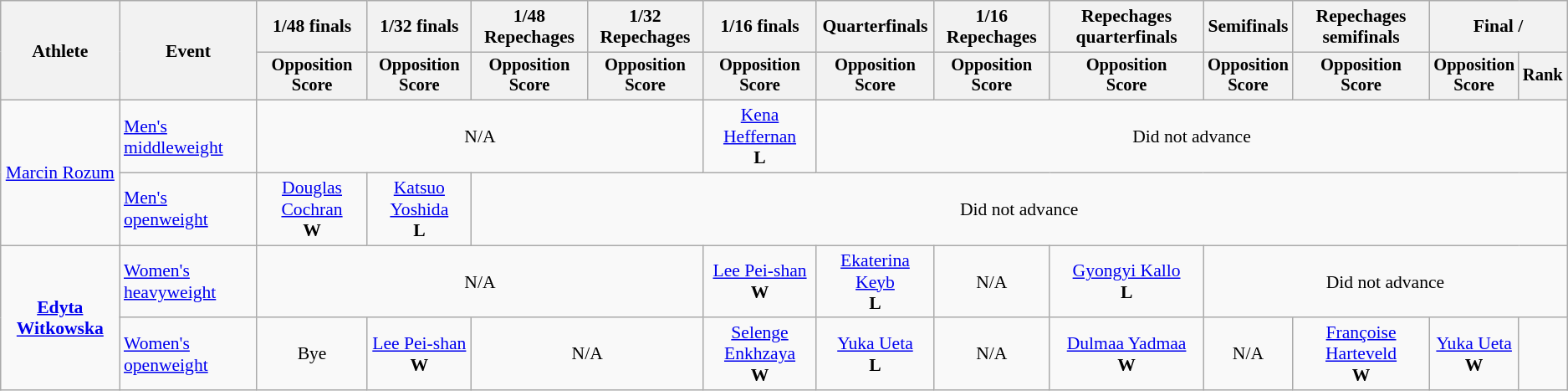<table class="wikitable" style="font-size:90%">
<tr>
<th rowspan=2>Athlete</th>
<th rowspan=2>Event</th>
<th>1/48 finals</th>
<th>1/32 finals</th>
<th>1/48 Repechages</th>
<th>1/32 Repechages</th>
<th>1/16 finals</th>
<th>Quarterfinals</th>
<th>1/16 Repechages</th>
<th>Repechages quarterfinals</th>
<th>Semifinals</th>
<th>Repechages semifinals</th>
<th colspan="2">Final / </th>
</tr>
<tr style="font-size:95%">
<th>Opposition<br>Score</th>
<th>Opposition<br>Score</th>
<th>Opposition<br>Score</th>
<th>Opposition<br>Score</th>
<th>Opposition<br>Score</th>
<th>Opposition<br>Score</th>
<th>Opposition<br>Score</th>
<th>Opposition<br>Score</th>
<th>Opposition<br>Score</th>
<th>Opposition<br>Score</th>
<th>Opposition<br>Score</th>
<th>Rank</th>
</tr>
<tr align=center>
<td rowspan=2><a href='#'>Marcin Rozum</a></td>
<td align=left><a href='#'>Men's middleweight</a></td>
<td colspan=4>N/A</td>
<td> <a href='#'>Kena Heffernan</a><br><strong>L</strong></td>
<td colspan=7>Did not advance</td>
</tr>
<tr align=center>
<td align=left><a href='#'>Men's openweight</a></td>
<td> <a href='#'>Douglas Cochran</a><br><strong>W</strong></td>
<td> <a href='#'>Katsuo Yoshida</a><br><strong>L</strong></td>
<td colspan=10>Did not advance</td>
</tr>
<tr align=center>
<td rowspan=2><strong><a href='#'>Edyta Witkowska</a></strong></td>
<td align=left><a href='#'>Women's heavyweight</a></td>
<td colspan=4>N/A</td>
<td> <a href='#'>Lee Pei-shan</a><br><strong>W</strong></td>
<td> <a href='#'>Ekaterina Keyb</a><br><strong>L</strong></td>
<td>N/A</td>
<td> <a href='#'>Gyongyi Kallo</a><br><strong>L</strong></td>
<td colspan=4>Did not advance</td>
</tr>
<tr align=center>
<td align=left><a href='#'>Women's openweight</a></td>
<td>Bye</td>
<td> <a href='#'>Lee Pei-shan</a><br><strong>W</strong></td>
<td colspan=2>N/A</td>
<td> <a href='#'>Selenge Enkhzaya</a><br><strong>W</strong></td>
<td> <a href='#'>Yuka Ueta</a><br><strong>L</strong></td>
<td>N/A</td>
<td> <a href='#'>Dulmaa Yadmaa</a><br><strong>W</strong></td>
<td>N/A</td>
<td> <a href='#'>Françoise Harteveld</a><br><strong>W</strong></td>
<td> <a href='#'>Yuka Ueta</a><br><strong>W</strong></td>
<td></td>
</tr>
</table>
